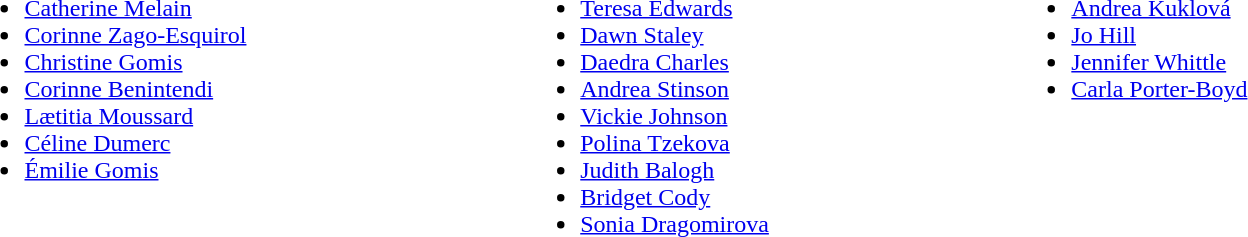<table style="border:0;width:80%;">
<tr style="vertical-align:top">
<td><br><ul><li> <a href='#'>Catherine Melain</a></li><li> <a href='#'>Corinne Zago-Esquirol</a></li><li> <a href='#'>Christine Gomis</a></li><li> <a href='#'>Corinne Benintendi</a></li><li> <a href='#'>Lætitia Moussard</a></li><li> <a href='#'>Céline Dumerc</a></li><li> <a href='#'>Émilie Gomis</a></li></ul></td>
<td><br><ul><li> <a href='#'>Teresa Edwards</a></li><li> <a href='#'>Dawn Staley</a></li><li> <a href='#'>Daedra Charles</a></li><li> <a href='#'>Andrea Stinson</a></li><li> <a href='#'>Vickie Johnson</a></li><li> <a href='#'>Polina Tzekova</a></li><li> <a href='#'>Judith Balogh</a></li><li> <a href='#'>Bridget Cody</a></li><li> <a href='#'>Sonia Dragomirova</a></li></ul></td>
<td><br><ul><li> <a href='#'>Andrea Kuklová</a></li><li> <a href='#'>Jo Hill</a></li><li> <a href='#'>Jennifer Whittle</a></li><li> <a href='#'>Carla Porter-Boyd</a></li></ul></td>
</tr>
</table>
